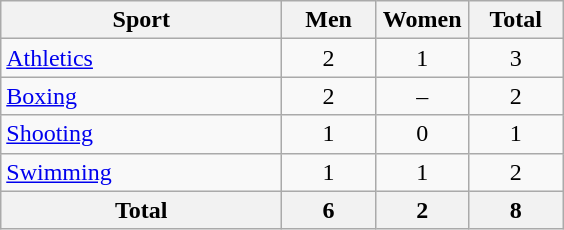<table class="wikitable sortable" style="text-align:center;">
<tr>
<th width=180>Sport</th>
<th width=55>Men</th>
<th width=55>Women</th>
<th width=55>Total</th>
</tr>
<tr>
<td align=left><a href='#'>Athletics</a></td>
<td>2</td>
<td>1</td>
<td>3</td>
</tr>
<tr>
<td align=left><a href='#'>Boxing</a></td>
<td>2</td>
<td>–</td>
<td>2</td>
</tr>
<tr>
<td align=left><a href='#'>Shooting</a></td>
<td>1</td>
<td>0</td>
<td>1</td>
</tr>
<tr>
<td align=left><a href='#'>Swimming</a></td>
<td>1</td>
<td>1</td>
<td>2</td>
</tr>
<tr>
<th>Total</th>
<th>6</th>
<th>2</th>
<th>8</th>
</tr>
</table>
